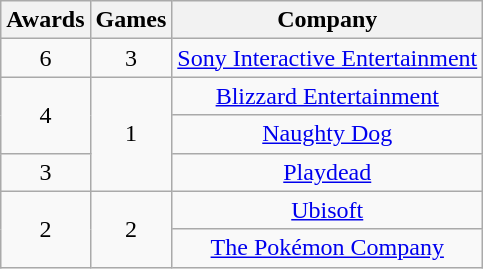<table class="wikitable floatright" rowspan="2" style="text-align:center;" background: #f6e39c;>
<tr>
<th scope="col">Awards</th>
<th scope="col">Games</th>
<th scope="col">Company</th>
</tr>
<tr>
<td>6</td>
<td>3</td>
<td><a href='#'>Sony Interactive Entertainment</a></td>
</tr>
<tr>
<td rowspan=2>4</td>
<td rowspan=3>1</td>
<td><a href='#'>Blizzard Entertainment</a></td>
</tr>
<tr>
<td><a href='#'>Naughty Dog</a></td>
</tr>
<tr>
<td>3</td>
<td><a href='#'>Playdead</a></td>
</tr>
<tr>
<td rowspan=2>2</td>
<td rowspan=2>2</td>
<td><a href='#'>Ubisoft</a></td>
</tr>
<tr>
<td><a href='#'>The Pokémon Company</a></td>
</tr>
</table>
